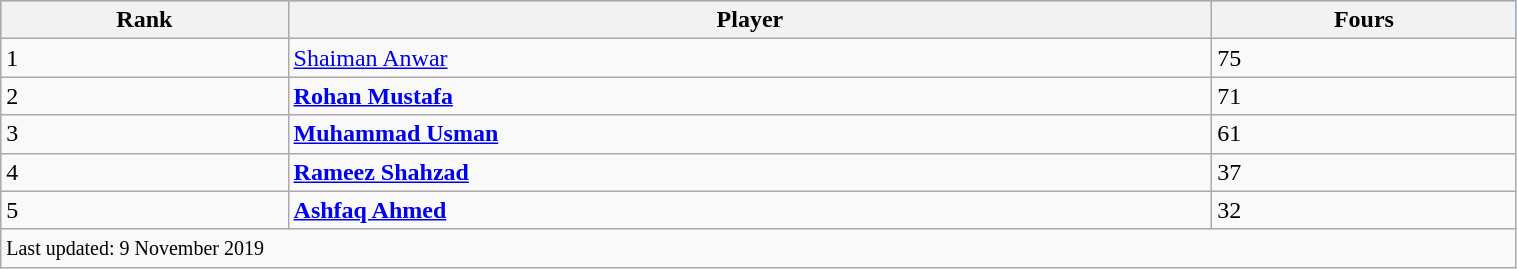<table class="wikitable" style="width:80%;">
<tr style="background:#87cefa;">
<th>Rank</th>
<th>Player</th>
<th>Fours</th>
</tr>
<tr>
<td>1</td>
<td><a href='#'>Shaiman Anwar</a></td>
<td>75</td>
</tr>
<tr>
<td>2</td>
<td><strong><a href='#'>Rohan Mustafa</a></strong></td>
<td>71</td>
</tr>
<tr>
<td>3</td>
<td><strong><a href='#'>Muhammad Usman</a></strong></td>
<td>61</td>
</tr>
<tr>
<td>4</td>
<td><strong><a href='#'>Rameez Shahzad</a></strong></td>
<td>37</td>
</tr>
<tr>
<td>5</td>
<td><strong><a href='#'>Ashfaq Ahmed</a></strong></td>
<td>32</td>
</tr>
<tr>
<td colspan=4><small>Last updated: 9 November 2019</small></td>
</tr>
</table>
